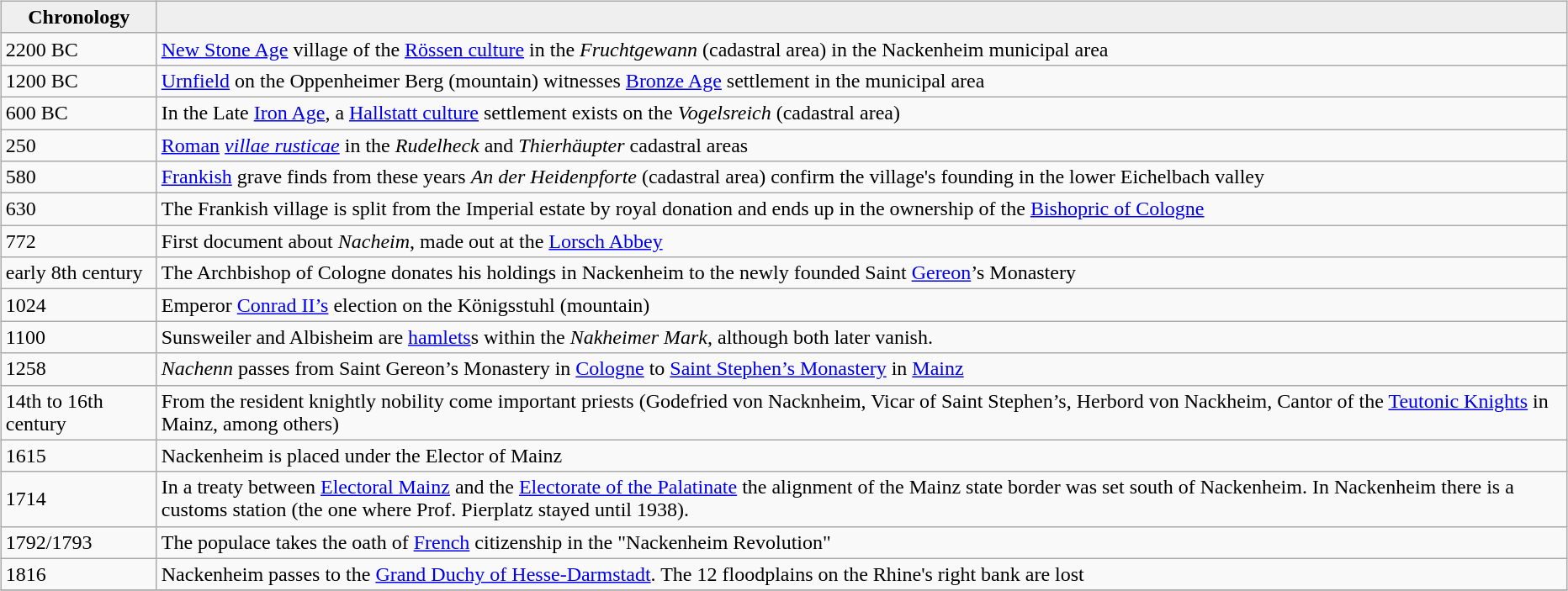<table>
<tr>
<td valign="top"><br><table class="wikitable">
<tr>
<th style="background:#efefef;">Chronology</th>
<th style="background:#efefef;"></th>
</tr>
<tr ---->
<td>2200 BC</td>
<td><a href='#'>New Stone Age</a> village of the <a href='#'>Rössen culture</a> in the <em>Fruchtgewann</em> (cadastral area) in the Nackenheim municipal area</td>
</tr>
<tr ---->
<td>1200 BC</td>
<td><a href='#'>Urnfield</a> on the Oppenheimer Berg (mountain) witnesses <a href='#'>Bronze Age</a> settlement in the municipal area</td>
</tr>
<tr ---->
<td>600 BC</td>
<td>In the Late <a href='#'>Iron Age</a>, a <a href='#'>Hallstatt culture</a> settlement exists on the <em>Vogelsreich</em> (cadastral area)</td>
</tr>
<tr ---->
<td>250</td>
<td><a href='#'>Roman</a> <em><a href='#'>villae rusticae</a></em> in the <em>Rudelheck</em> and <em>Thierhäupter</em> cadastral areas</td>
</tr>
<tr ---->
<td>580</td>
<td><a href='#'>Frankish</a> grave finds from these years <em>An der Heidenpforte</em> (cadastral area) confirm the village's founding in the lower Eichelbach valley</td>
</tr>
<tr ---->
<td>630</td>
<td>The Frankish village is split from the Imperial estate by royal donation and ends up in the ownership of the <a href='#'>Bishopric of Cologne</a></td>
</tr>
<tr ---->
<td>772</td>
<td>First document about <em>Nacheim</em>, made out at the <a href='#'>Lorsch Abbey</a></td>
</tr>
<tr ---->
<td>early 8th century</td>
<td>The Archbishop of Cologne donates his holdings in Nackenheim to the newly founded Saint <a href='#'>Gereon</a>’s Monastery</td>
</tr>
<tr ---->
<td>1024</td>
<td>Emperor <a href='#'>Conrad II’s</a> election on the Königsstuhl (mountain)</td>
</tr>
<tr ---->
<td>1100</td>
<td>Sunsweiler and Albisheim are <a href='#'>hamlets</a>s within the <em>Nakheimer Mark</em>, although both later vanish.</td>
</tr>
<tr ---->
<td>1258</td>
<td><em>Nachenn</em> passes from Saint Gereon’s Monastery in <a href='#'>Cologne</a> to <a href='#'>Saint Stephen’s Monastery</a> in <a href='#'>Mainz</a></td>
</tr>
<tr ---->
<td>14th to 16th century</td>
<td>From the resident knightly nobility come important priests (Godefried von Nacknheim, Vicar of Saint Stephen’s, Herbord von Nackheim, Cantor of the <a href='#'>Teutonic Knights</a> in Mainz, among others)</td>
</tr>
<tr ---->
<td>1615</td>
<td>Nackenheim is placed under the Elector of Mainz</td>
</tr>
<tr ---->
<td>1714</td>
<td>In a treaty between <a href='#'>Electoral Mainz</a> and the <a href='#'>Electorate of the Palatinate</a> the alignment of the Mainz state border was set south of Nackenheim. In Nackenheim there is a customs station (the one where Prof. Pierplatz stayed until 1938).</td>
</tr>
<tr ---->
<td>1792/1793</td>
<td>The populace takes the oath of <a href='#'>French</a> citizenship in the "Nackenheim Revolution"</td>
</tr>
<tr ---->
<td>1816</td>
<td>Nackenheim passes to the <a href='#'>Grand Duchy of Hesse-Darmstadt</a>. The 12 floodplains on the Rhine's right bank are lost</td>
</tr>
<tr ---->
</tr>
</table>
</td>
</tr>
</table>
